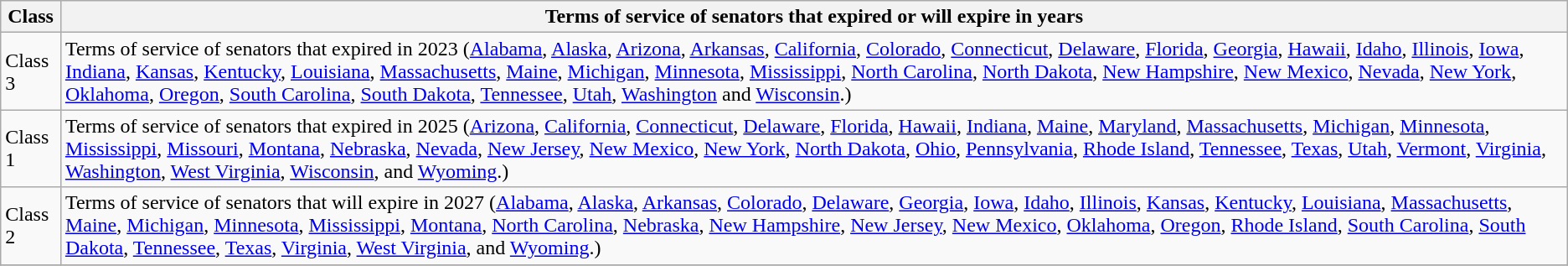<table class="wikitable sortable">
<tr valign=bottom>
<th>Class</th>
<th>Terms of service of senators that expired or will expire in years</th>
</tr>
<tr>
<td>Class 3</td>
<td>Terms of service of senators that expired in 2023 (<a href='#'>Alabama</a>, <a href='#'>Alaska</a>, <a href='#'>Arizona</a>, <a href='#'>Arkansas</a>, <a href='#'>California</a>, <a href='#'>Colorado</a>, <a href='#'>Connecticut</a>, <a href='#'>Delaware</a>, <a href='#'>Florida</a>, <a href='#'>Georgia</a>, <a href='#'>Hawaii</a>, <a href='#'>Idaho</a>, <a href='#'>Illinois</a>, <a href='#'>Iowa</a>, <a href='#'>Indiana</a>, <a href='#'>Kansas</a>, <a href='#'>Kentucky</a>, <a href='#'>Louisiana</a>, <a href='#'>Massachusetts</a>, <a href='#'>Maine</a>, <a href='#'>Michigan</a>, <a href='#'>Minnesota</a>, <a href='#'>Mississippi</a>, <a href='#'>North Carolina</a>, <a href='#'>North Dakota</a>, <a href='#'>New Hampshire</a>, <a href='#'>New Mexico</a>, <a href='#'>Nevada</a>, <a href='#'>New York</a>, <a href='#'>Oklahoma</a>, <a href='#'>Oregon</a>, <a href='#'>South Carolina</a>, <a href='#'>South Dakota</a>, <a href='#'>Tennessee</a>, <a href='#'>Utah</a>, <a href='#'>Washington</a> and <a href='#'>Wisconsin</a>.)</td>
</tr>
<tr>
<td>Class 1</td>
<td>Terms of service of senators that expired in 2025 (<a href='#'>Arizona</a>, <a href='#'>California</a>, <a href='#'>Connecticut</a>, <a href='#'>Delaware</a>, <a href='#'>Florida</a>, <a href='#'>Hawaii</a>, <a href='#'>Indiana</a>, <a href='#'>Maine</a>, <a href='#'>Maryland</a>, <a href='#'>Massachusetts</a>, <a href='#'>Michigan</a>, <a href='#'>Minnesota</a>, <a href='#'>Mississippi</a>, <a href='#'>Missouri</a>, <a href='#'>Montana</a>, <a href='#'>Nebraska</a>, <a href='#'>Nevada</a>, <a href='#'>New Jersey</a>, <a href='#'>New Mexico</a>, <a href='#'>New York</a>, <a href='#'>North Dakota</a>, <a href='#'>Ohio</a>, <a href='#'>Pennsylvania</a>, <a href='#'>Rhode Island</a>, <a href='#'>Tennessee</a>, <a href='#'>Texas</a>, <a href='#'>Utah</a>, <a href='#'>Vermont</a>, <a href='#'>Virginia</a>, <a href='#'>Washington</a>, <a href='#'>West Virginia</a>, <a href='#'>Wisconsin</a>, and <a href='#'>Wyoming</a>.)</td>
</tr>
<tr>
<td>Class 2</td>
<td>Terms of service of senators that will expire in 2027 (<a href='#'>Alabama</a>, <a href='#'>Alaska</a>, <a href='#'>Arkansas</a>, <a href='#'>Colorado</a>, <a href='#'>Delaware</a>, <a href='#'>Georgia</a>, <a href='#'>Iowa</a>, <a href='#'>Idaho</a>, <a href='#'>Illinois</a>, <a href='#'>Kansas</a>, <a href='#'>Kentucky</a>, <a href='#'>Louisiana</a>, <a href='#'>Massachusetts</a>, <a href='#'>Maine</a>, <a href='#'>Michigan</a>, <a href='#'>Minnesota</a>, <a href='#'>Mississippi</a>, <a href='#'>Montana</a>, <a href='#'>North Carolina</a>, <a href='#'>Nebraska</a>, <a href='#'>New Hampshire</a>, <a href='#'>New Jersey</a>, <a href='#'>New Mexico</a>, <a href='#'>Oklahoma</a>, <a href='#'>Oregon</a>, <a href='#'>Rhode Island</a>, <a href='#'>South Carolina</a>, <a href='#'>South Dakota</a>, <a href='#'>Tennessee</a>, <a href='#'>Texas</a>, <a href='#'>Virginia</a>, <a href='#'>West Virginia</a>, and <a href='#'>Wyoming</a>.)</td>
</tr>
<tr>
</tr>
</table>
